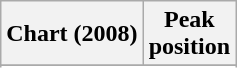<table class="wikitable sortable">
<tr>
<th align="center">Chart (2008)</th>
<th align="center">Peak<br>position</th>
</tr>
<tr>
</tr>
<tr>
</tr>
</table>
